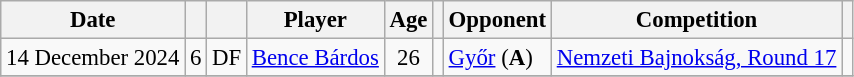<table class="wikitable sortable" style="text-align:center; font-size:95%;">
<tr>
<th>Date</th>
<th></th>
<th></th>
<th>Player</th>
<th>Age</th>
<th></th>
<th>Opponent</th>
<th>Competition</th>
<th class="unsortable"></th>
</tr>
<tr>
<td data-sort-value="1">14 December 2024</td>
<td>6</td>
<td>DF</td>
<td style="text-align:left;" data-sort-value="Bardos"> <a href='#'>Bence Bárdos</a></td>
<td>26</td>
<td></td>
<td style="text-align:left;"><a href='#'>Győr</a> (<strong>A</strong>)</td>
<td style="text-align:left;"><a href='#'>Nemzeti Bajnokság, Round 17</a></td>
<td></td>
</tr>
<tr>
</tr>
</table>
